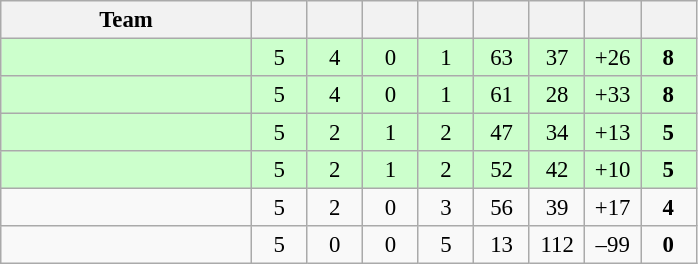<table class="wikitable" style="text-align:center; font-size:95%;">
<tr>
<th width=160>Team</th>
<th width=30></th>
<th width=30></th>
<th width=30></th>
<th width=30></th>
<th width=30></th>
<th width=30></th>
<th width=30></th>
<th width=30></th>
</tr>
<tr bgcolor=#ccffcc>
<td align=left></td>
<td>5</td>
<td>4</td>
<td>0</td>
<td>1</td>
<td>63</td>
<td>37</td>
<td>+26</td>
<td><strong>8</strong></td>
</tr>
<tr bgcolor=#ccffcc>
<td align=left></td>
<td>5</td>
<td>4</td>
<td>0</td>
<td>1</td>
<td>61</td>
<td>28</td>
<td>+33</td>
<td><strong>8</strong></td>
</tr>
<tr bgcolor=#ccffcc>
<td align=left></td>
<td>5</td>
<td>2</td>
<td>1</td>
<td>2</td>
<td>47</td>
<td>34</td>
<td>+13</td>
<td><strong>5</strong></td>
</tr>
<tr bgcolor=#ccffcc>
<td align=left></td>
<td>5</td>
<td>2</td>
<td>1</td>
<td>2</td>
<td>52</td>
<td>42</td>
<td>+10</td>
<td><strong>5</strong></td>
</tr>
<tr>
<td align=left></td>
<td>5</td>
<td>2</td>
<td>0</td>
<td>3</td>
<td>56</td>
<td>39</td>
<td>+17</td>
<td><strong>4</strong></td>
</tr>
<tr>
<td align=left></td>
<td>5</td>
<td>0</td>
<td>0</td>
<td>5</td>
<td>13</td>
<td>112</td>
<td>–99</td>
<td><strong>0</strong></td>
</tr>
</table>
